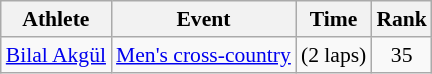<table class=wikitable style="font-size:90%">
<tr>
<th>Athlete</th>
<th>Event</th>
<th>Time</th>
<th>Rank</th>
</tr>
<tr align=center>
<td align="left"><a href='#'>Bilal Akgül</a></td>
<td align="left"><a href='#'>Men's cross-country</a></td>
<td> (2 laps)</td>
<td>35</td>
</tr>
</table>
